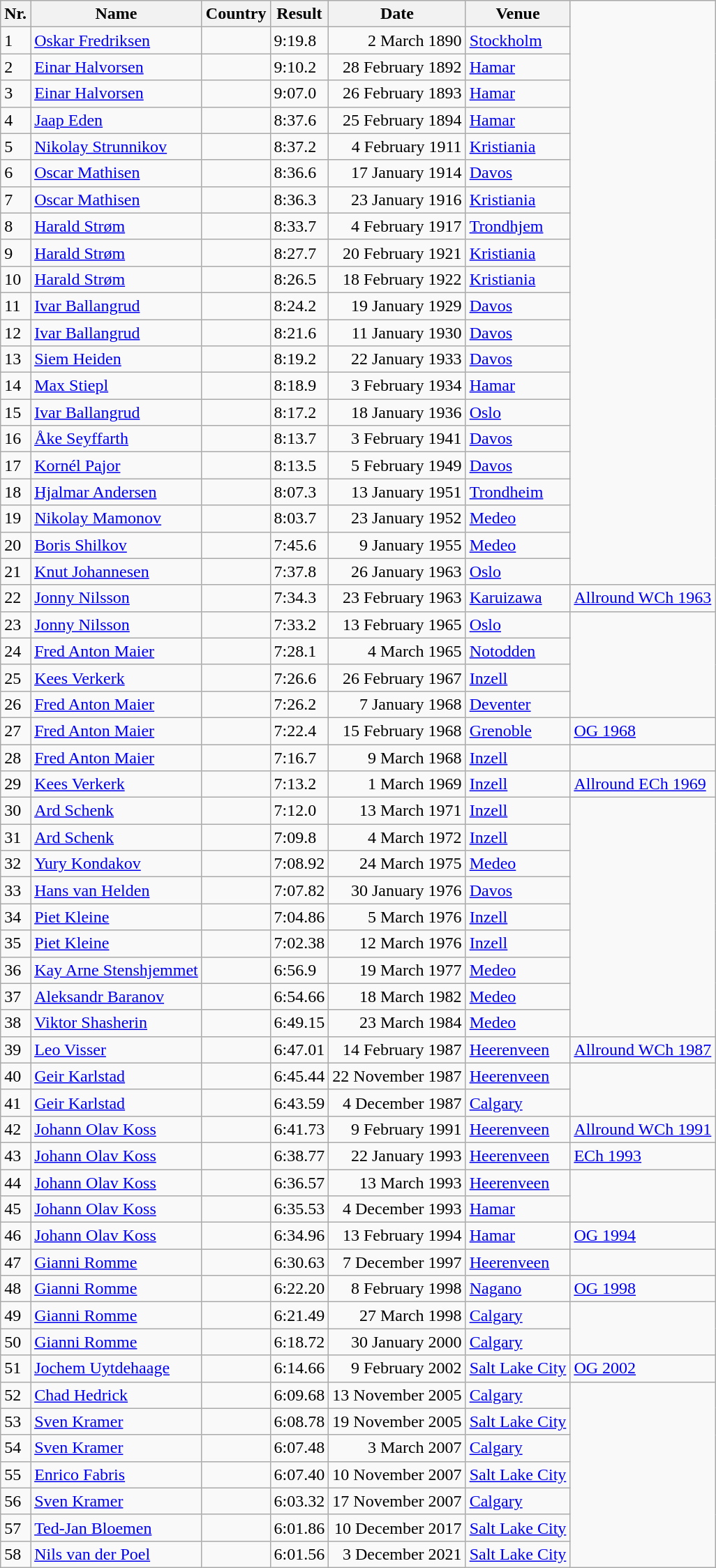<table class="wikitable">
<tr align="left">
<th>Nr.</th>
<th>Name</th>
<th>Country</th>
<th>Result</th>
<th>Date</th>
<th>Venue</th>
</tr>
<tr>
<td>1</td>
<td><a href='#'>Oskar Fredriksen</a></td>
<td></td>
<td>9:19.8</td>
<td align="right">2 March 1890</td>
<td><a href='#'>Stockholm</a></td>
</tr>
<tr>
<td>2</td>
<td><a href='#'>Einar Halvorsen</a></td>
<td></td>
<td>9:10.2</td>
<td align="right">28 February 1892</td>
<td><a href='#'>Hamar</a></td>
</tr>
<tr>
<td>3</td>
<td><a href='#'>Einar Halvorsen</a></td>
<td></td>
<td>9:07.0</td>
<td align="right">26 February 1893</td>
<td><a href='#'>Hamar</a></td>
</tr>
<tr>
<td>4</td>
<td><a href='#'>Jaap Eden</a></td>
<td></td>
<td>8:37.6</td>
<td align="right">25 February 1894</td>
<td><a href='#'>Hamar</a></td>
</tr>
<tr>
<td>5</td>
<td><a href='#'>Nikolay Strunnikov</a></td>
<td></td>
<td>8:37.2</td>
<td align="right">4 February 1911</td>
<td><a href='#'>Kristiania</a></td>
</tr>
<tr>
<td>6</td>
<td><a href='#'>Oscar Mathisen</a></td>
<td></td>
<td>8:36.6</td>
<td align="right">17 January 1914</td>
<td><a href='#'>Davos</a></td>
</tr>
<tr>
<td>7</td>
<td><a href='#'>Oscar Mathisen</a></td>
<td></td>
<td>8:36.3</td>
<td align="right">23 January 1916</td>
<td><a href='#'>Kristiania</a></td>
</tr>
<tr>
<td>8</td>
<td><a href='#'>Harald Strøm</a></td>
<td></td>
<td>8:33.7</td>
<td align="right">4 February 1917</td>
<td><a href='#'>Trondhjem</a></td>
</tr>
<tr>
<td>9</td>
<td><a href='#'>Harald Strøm</a></td>
<td></td>
<td>8:27.7</td>
<td align="right">20 February 1921</td>
<td><a href='#'>Kristiania</a></td>
</tr>
<tr>
<td>10</td>
<td><a href='#'>Harald Strøm</a></td>
<td></td>
<td>8:26.5</td>
<td align="right">18 February 1922</td>
<td><a href='#'>Kristiania</a></td>
</tr>
<tr>
<td>11</td>
<td><a href='#'>Ivar Ballangrud</a></td>
<td></td>
<td>8:24.2</td>
<td align="right">19 January 1929</td>
<td><a href='#'>Davos</a></td>
</tr>
<tr>
<td>12</td>
<td><a href='#'>Ivar Ballangrud</a></td>
<td></td>
<td>8:21.6</td>
<td align="right">11 January 1930</td>
<td><a href='#'>Davos</a></td>
</tr>
<tr>
<td>13</td>
<td><a href='#'>Siem Heiden</a></td>
<td></td>
<td>8:19.2</td>
<td align="right">22 January 1933</td>
<td><a href='#'>Davos</a></td>
</tr>
<tr>
<td>14</td>
<td><a href='#'>Max Stiepl</a></td>
<td></td>
<td>8:18.9</td>
<td align="right">3 February 1934</td>
<td><a href='#'>Hamar</a></td>
</tr>
<tr>
<td>15</td>
<td><a href='#'>Ivar Ballangrud</a></td>
<td></td>
<td>8:17.2</td>
<td align="right">18 January 1936</td>
<td><a href='#'>Oslo</a></td>
</tr>
<tr>
<td>16</td>
<td><a href='#'>Åke Seyffarth</a></td>
<td></td>
<td>8:13.7</td>
<td align="right">3 February 1941</td>
<td><a href='#'>Davos</a></td>
</tr>
<tr>
<td>17</td>
<td><a href='#'>Kornél Pajor</a></td>
<td></td>
<td>8:13.5</td>
<td align="right">5 February 1949</td>
<td><a href='#'>Davos</a></td>
</tr>
<tr>
<td>18</td>
<td><a href='#'>Hjalmar Andersen</a></td>
<td></td>
<td>8:07.3</td>
<td align="right">13 January 1951</td>
<td><a href='#'>Trondheim</a></td>
</tr>
<tr>
<td>19</td>
<td><a href='#'>Nikolay Mamonov</a></td>
<td></td>
<td>8:03.7</td>
<td align="right">23 January 1952</td>
<td><a href='#'>Medeo</a></td>
</tr>
<tr>
<td>20</td>
<td><a href='#'>Boris Shilkov</a></td>
<td></td>
<td>7:45.6</td>
<td align="right">9 January 1955</td>
<td><a href='#'>Medeo</a></td>
</tr>
<tr>
<td>21</td>
<td><a href='#'>Knut Johannesen</a></td>
<td></td>
<td>7:37.8</td>
<td align="right">26 January 1963</td>
<td><a href='#'>Oslo</a></td>
</tr>
<tr>
<td>22</td>
<td><a href='#'>Jonny Nilsson</a></td>
<td></td>
<td>7:34.3</td>
<td align="right">23 February 1963</td>
<td><a href='#'>Karuizawa</a></td>
<td><a href='#'>Allround WCh 1963</a></td>
</tr>
<tr>
<td>23</td>
<td><a href='#'>Jonny Nilsson</a></td>
<td></td>
<td>7:33.2</td>
<td align="right">13 February 1965</td>
<td><a href='#'>Oslo</a></td>
</tr>
<tr>
<td>24</td>
<td><a href='#'>Fred Anton Maier</a></td>
<td></td>
<td>7:28.1</td>
<td align="right">4 March 1965</td>
<td><a href='#'>Notodden</a></td>
</tr>
<tr>
<td>25</td>
<td><a href='#'>Kees Verkerk</a></td>
<td></td>
<td>7:26.6</td>
<td align="right">26 February 1967</td>
<td><a href='#'>Inzell</a></td>
</tr>
<tr>
<td>26</td>
<td><a href='#'>Fred Anton Maier</a></td>
<td></td>
<td>7:26.2</td>
<td align="right">7 January 1968</td>
<td><a href='#'>Deventer</a></td>
</tr>
<tr>
<td>27</td>
<td><a href='#'>Fred Anton Maier</a></td>
<td></td>
<td>7:22.4</td>
<td align="right">15 February 1968</td>
<td><a href='#'>Grenoble</a></td>
<td><a href='#'>OG 1968</a></td>
</tr>
<tr>
<td>28</td>
<td><a href='#'>Fred Anton Maier</a></td>
<td></td>
<td>7:16.7</td>
<td align="right">9 March 1968</td>
<td><a href='#'>Inzell</a></td>
</tr>
<tr>
<td>29</td>
<td><a href='#'>Kees Verkerk</a></td>
<td></td>
<td>7:13.2</td>
<td align="right">1 March 1969</td>
<td><a href='#'>Inzell</a></td>
<td><a href='#'>Allround ECh 1969</a></td>
</tr>
<tr>
<td>30</td>
<td><a href='#'>Ard Schenk</a></td>
<td></td>
<td>7:12.0</td>
<td align="right">13 March 1971</td>
<td><a href='#'>Inzell</a></td>
</tr>
<tr>
<td>31</td>
<td><a href='#'>Ard Schenk</a></td>
<td></td>
<td>7:09.8</td>
<td align="right">4 March 1972</td>
<td><a href='#'>Inzell</a></td>
</tr>
<tr>
<td>32</td>
<td><a href='#'>Yury Kondakov</a></td>
<td></td>
<td>7:08.92</td>
<td align="right">24 March 1975</td>
<td><a href='#'>Medeo</a></td>
</tr>
<tr>
<td>33</td>
<td><a href='#'>Hans van Helden</a></td>
<td></td>
<td>7:07.82</td>
<td align="right">30 January 1976</td>
<td><a href='#'>Davos</a></td>
</tr>
<tr>
<td>34</td>
<td><a href='#'>Piet Kleine</a></td>
<td></td>
<td>7:04.86</td>
<td align="right">5 March 1976</td>
<td><a href='#'>Inzell</a></td>
</tr>
<tr>
<td>35</td>
<td><a href='#'>Piet Kleine</a></td>
<td></td>
<td>7:02.38</td>
<td align="right">12 March 1976</td>
<td><a href='#'>Inzell</a></td>
</tr>
<tr>
<td>36</td>
<td><a href='#'>Kay Arne Stenshjemmet</a></td>
<td></td>
<td>6:56.9</td>
<td align="right">19 March 1977</td>
<td><a href='#'>Medeo</a></td>
</tr>
<tr>
<td>37</td>
<td><a href='#'>Aleksandr Baranov</a></td>
<td></td>
<td>6:54.66</td>
<td align="right">18 March 1982</td>
<td><a href='#'>Medeo</a></td>
</tr>
<tr>
<td>38</td>
<td><a href='#'>Viktor Shasherin</a></td>
<td></td>
<td>6:49.15</td>
<td align="right">23 March 1984</td>
<td><a href='#'>Medeo</a></td>
</tr>
<tr>
<td>39</td>
<td><a href='#'>Leo Visser</a></td>
<td></td>
<td>6:47.01</td>
<td align="right">14 February 1987</td>
<td><a href='#'>Heerenveen</a></td>
<td><a href='#'>Allround WCh 1987</a></td>
</tr>
<tr>
<td>40</td>
<td><a href='#'>Geir Karlstad</a></td>
<td></td>
<td>6:45.44</td>
<td align="right">22 November 1987</td>
<td><a href='#'>Heerenveen</a></td>
</tr>
<tr>
<td>41</td>
<td><a href='#'>Geir Karlstad</a></td>
<td></td>
<td>6:43.59</td>
<td align="right">4 December 1987</td>
<td><a href='#'>Calgary</a></td>
</tr>
<tr>
<td>42</td>
<td><a href='#'>Johann Olav Koss</a></td>
<td></td>
<td>6:41.73</td>
<td align="right">9 February 1991</td>
<td><a href='#'>Heerenveen</a></td>
<td><a href='#'>Allround WCh 1991</a></td>
</tr>
<tr>
<td>43</td>
<td><a href='#'>Johann Olav Koss</a></td>
<td></td>
<td>6:38.77</td>
<td align="right">22 January 1993</td>
<td><a href='#'>Heerenveen</a></td>
<td><a href='#'>ECh 1993</a></td>
</tr>
<tr>
<td>44</td>
<td><a href='#'>Johann Olav Koss</a></td>
<td></td>
<td>6:36.57</td>
<td align="right">13 March 1993</td>
<td><a href='#'>Heerenveen</a></td>
</tr>
<tr>
<td>45</td>
<td><a href='#'>Johann Olav Koss</a></td>
<td></td>
<td>6:35.53</td>
<td align="right">4 December 1993</td>
<td><a href='#'>Hamar</a></td>
</tr>
<tr>
<td>46</td>
<td><a href='#'>Johann Olav Koss</a></td>
<td></td>
<td>6:34.96</td>
<td align="right">13 February 1994</td>
<td><a href='#'>Hamar</a></td>
<td><a href='#'>OG 1994</a></td>
</tr>
<tr>
<td>47</td>
<td><a href='#'>Gianni Romme</a></td>
<td></td>
<td>6:30.63</td>
<td align="right">7 December 1997</td>
<td><a href='#'>Heerenveen</a></td>
</tr>
<tr>
<td>48</td>
<td><a href='#'>Gianni Romme</a></td>
<td></td>
<td>6:22.20</td>
<td align="right">8 February 1998</td>
<td><a href='#'>Nagano</a></td>
<td><a href='#'>OG 1998</a></td>
</tr>
<tr>
<td>49</td>
<td><a href='#'>Gianni Romme</a></td>
<td></td>
<td>6:21.49</td>
<td align="right">27 March 1998</td>
<td><a href='#'>Calgary</a></td>
</tr>
<tr>
<td>50</td>
<td><a href='#'>Gianni Romme</a></td>
<td></td>
<td>6:18.72</td>
<td align="right">30 January 2000</td>
<td><a href='#'>Calgary</a></td>
</tr>
<tr>
<td>51</td>
<td><a href='#'>Jochem Uytdehaage</a></td>
<td></td>
<td>6:14.66</td>
<td align="right">9 February 2002</td>
<td><a href='#'>Salt Lake City</a></td>
<td><a href='#'>OG 2002</a></td>
</tr>
<tr>
<td>52</td>
<td><a href='#'>Chad Hedrick</a></td>
<td></td>
<td>6:09.68</td>
<td align="right">13 November 2005</td>
<td><a href='#'>Calgary</a></td>
</tr>
<tr>
<td>53</td>
<td><a href='#'>Sven Kramer</a></td>
<td></td>
<td>6:08.78</td>
<td align="right">19 November 2005</td>
<td><a href='#'>Salt Lake City</a></td>
</tr>
<tr>
<td>54</td>
<td><a href='#'>Sven Kramer</a></td>
<td></td>
<td>6:07.48</td>
<td align="right">3 March 2007</td>
<td><a href='#'>Calgary</a></td>
</tr>
<tr>
<td>55</td>
<td><a href='#'>Enrico Fabris</a></td>
<td></td>
<td>6:07.40</td>
<td align="right">10 November 2007</td>
<td><a href='#'>Salt Lake City</a></td>
</tr>
<tr>
<td>56</td>
<td><a href='#'>Sven Kramer</a></td>
<td></td>
<td>6:03.32</td>
<td align="right">17 November 2007</td>
<td><a href='#'>Calgary</a></td>
</tr>
<tr>
<td>57</td>
<td><a href='#'>Ted-Jan Bloemen</a></td>
<td></td>
<td>6:01.86</td>
<td align="right">10 December 2017</td>
<td><a href='#'>Salt Lake City</a></td>
</tr>
<tr>
<td>58</td>
<td><a href='#'>Nils van der Poel</a></td>
<td></td>
<td>6:01.56</td>
<td align="right">3 December 2021</td>
<td><a href='#'>Salt Lake City</a></td>
</tr>
</table>
